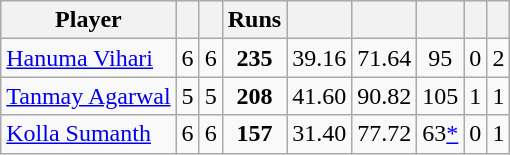<table class="wikitable sortable" style="text-align: center;">
<tr>
<th class="unsortable">Player</th>
<th></th>
<th></th>
<th>Runs</th>
<th></th>
<th></th>
<th></th>
<th></th>
<th></th>
</tr>
<tr>
<td style="text-align:left"><a href='#'>Hanuma Vihari</a></td>
<td style="text-align:left">6</td>
<td>6</td>
<td><strong>235</strong></td>
<td>39.16</td>
<td>71.64</td>
<td>95</td>
<td>0</td>
<td>2</td>
</tr>
<tr>
<td style="text-align:left"><a href='#'>Tanmay Agarwal</a></td>
<td style="text-align:left">5</td>
<td>5</td>
<td><strong>208</strong></td>
<td>41.60</td>
<td>90.82</td>
<td>105</td>
<td>1</td>
<td>1</td>
</tr>
<tr>
<td style="text-align:left"><a href='#'>Kolla Sumanth</a></td>
<td style="text-align:left">6</td>
<td>6</td>
<td><strong>157</strong></td>
<td>31.40</td>
<td>77.72</td>
<td>63<a href='#'>*</a></td>
<td>0</td>
<td>1</td>
</tr>
</table>
